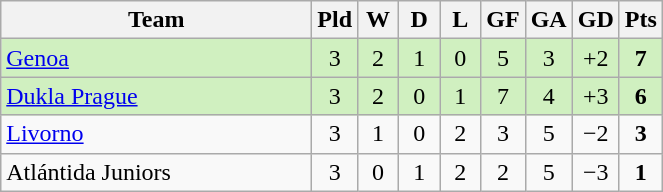<table class=wikitable style="text-align:center">
<tr>
<th width=200>Team</th>
<th width=20>Pld</th>
<th width=20>W</th>
<th width=20>D</th>
<th width=20>L</th>
<th width=20>GF</th>
<th width=20>GA</th>
<th width=20>GD</th>
<th width=20>Pts</th>
</tr>
<tr bgcolor=d0f0c0>
<td style="text-align:left"> <a href='#'>Genoa</a></td>
<td>3</td>
<td>2</td>
<td>1</td>
<td>0</td>
<td>5</td>
<td>3</td>
<td>+2</td>
<td><strong>7</strong></td>
</tr>
<tr bgcolor=d0f0c0>
<td style="text-align:left"> <a href='#'>Dukla Prague</a></td>
<td>3</td>
<td>2</td>
<td>0</td>
<td>1</td>
<td>7</td>
<td>4</td>
<td>+3</td>
<td><strong>6</strong></td>
</tr>
<tr>
<td style="text-align:left"> <a href='#'>Livorno</a></td>
<td>3</td>
<td>1</td>
<td>0</td>
<td>2</td>
<td>3</td>
<td>5</td>
<td>−2</td>
<td><strong>3</strong></td>
</tr>
<tr>
<td style="text-align:left"> Atlántida Juniors</td>
<td>3</td>
<td>0</td>
<td>1</td>
<td>2</td>
<td>2</td>
<td>5</td>
<td>−3</td>
<td><strong>1</strong></td>
</tr>
</table>
